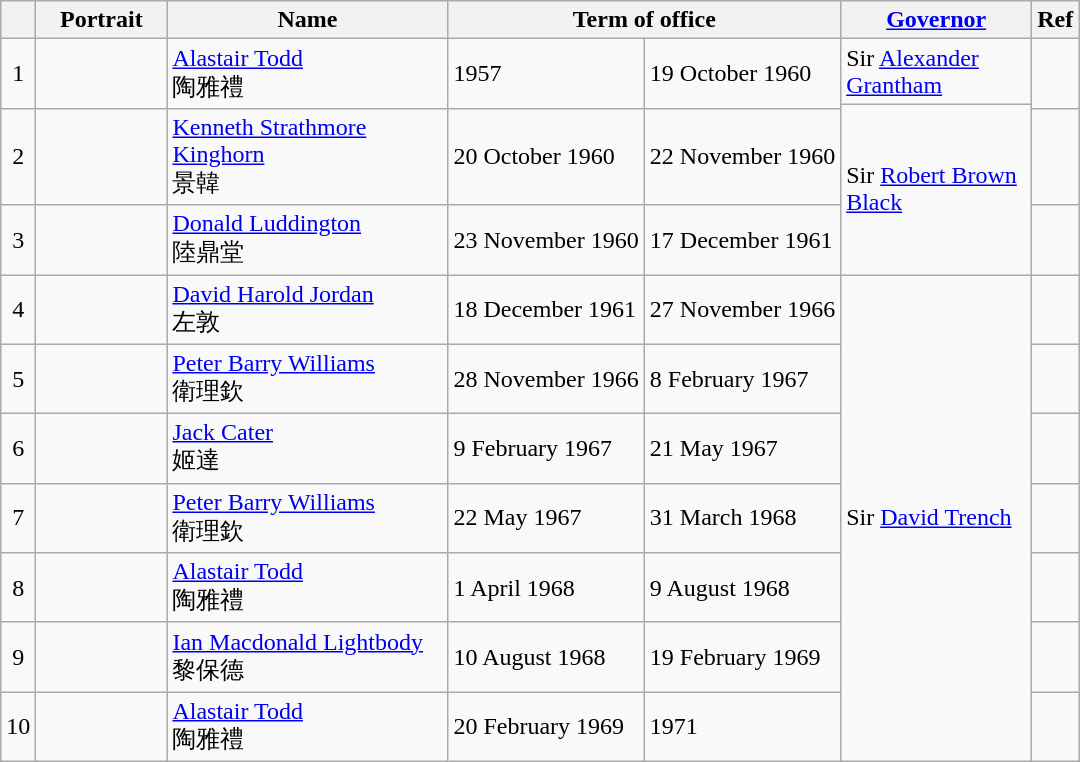<table class="wikitable"  style="text-align:left">
<tr>
<th width=10px></th>
<th width=80px>Portrait</th>
<th width=180px>Name</th>
<th width=180px colspan=2>Term of office</th>
<th width=120px><a href='#'>Governor</a></th>
<th>Ref</th>
</tr>
<tr>
<td rowspan=2 align=center>1</td>
<td rowspan=2></td>
<td rowspan="2"><a href='#'>Alastair Todd</a><br>陶雅禮</td>
<td rowspan=2>1957</td>
<td rowspan=2>19 October 1960</td>
<td>Sir <a href='#'>Alexander Grantham</a><br></td>
<td rowspan="2"></td>
</tr>
<tr>
<td rowspan=4>Sir <a href='#'>Robert Brown Black</a><br></td>
</tr>
<tr>
<td align=center>2</td>
<td></td>
<td><a href='#'>Kenneth Strathmore Kinghorn</a><br>景韓</td>
<td>20 October 1960</td>
<td>22 November 1960</td>
<td></td>
</tr>
<tr>
<td align=center>3</td>
<td></td>
<td><a href='#'>Donald Luddington</a><br>陸鼎堂</td>
<td>23 November 1960</td>
<td>17 December 1961</td>
<td></td>
</tr>
<tr>
<td rowspan=2 align=center>4</td>
<td rowspan=2></td>
<td rowspan="2"><a href='#'>David Harold Jordan</a><br>左敦</td>
<td rowspan=2>18 December 1961</td>
<td rowspan=2>27 November 1966</td>
<td rowspan="2"></td>
</tr>
<tr>
<td rowspan=7>Sir <a href='#'>David Trench</a><br></td>
</tr>
<tr>
<td align=center>5</td>
<td></td>
<td><a href='#'>Peter Barry Williams</a><br>衛理欽</td>
<td>28 November 1966</td>
<td>8 February 1967</td>
<td></td>
</tr>
<tr>
<td align=center>6</td>
<td></td>
<td><a href='#'>Jack Cater</a><br>姬達</td>
<td>9 February 1967</td>
<td>21 May 1967</td>
<td></td>
</tr>
<tr>
<td align=center>7</td>
<td></td>
<td><a href='#'>Peter Barry Williams</a><br>	衛理欽</td>
<td>22 May 1967</td>
<td>31 March 1968</td>
<td></td>
</tr>
<tr>
<td align=center>8</td>
<td></td>
<td><a href='#'>Alastair Todd</a><br>陶雅禮</td>
<td>1 April 1968</td>
<td>9 August 1968</td>
<td></td>
</tr>
<tr>
<td align=center>9</td>
<td></td>
<td><a href='#'>Ian Macdonald Lightbody</a><br>黎保德</td>
<td>10 August 1968</td>
<td>19 February 1969</td>
<td></td>
</tr>
<tr>
<td align=center>10</td>
<td></td>
<td><a href='#'>Alastair Todd</a><br>陶雅禮</td>
<td>20 February 1969</td>
<td>1971</td>
<td></td>
</tr>
</table>
